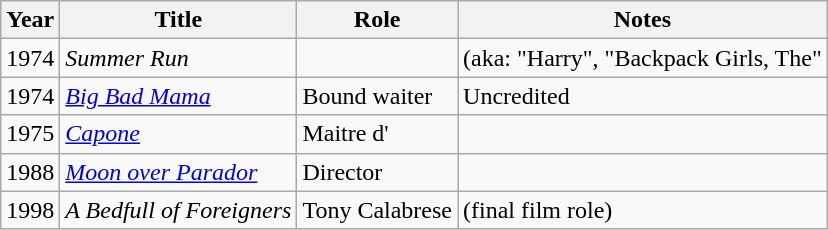<table class="wikitable">
<tr>
<th>Year</th>
<th>Title</th>
<th>Role</th>
<th>Notes</th>
</tr>
<tr>
<td>1974</td>
<td><em>Summer Run</em></td>
<td></td>
<td>(aka: "Harry", "Backpack Girls, The"</td>
</tr>
<tr>
<td>1974</td>
<td><em><a href='#'>Big Bad Mama</a></em></td>
<td>Bound waiter</td>
<td>Uncredited</td>
</tr>
<tr>
<td>1975</td>
<td><em><a href='#'>Capone</a></em></td>
<td>Maitre d'</td>
<td></td>
</tr>
<tr>
<td>1988</td>
<td><em><a href='#'>Moon over Parador</a></em></td>
<td>Director</td>
<td></td>
</tr>
<tr>
<td>1998</td>
<td><em>A Bedfull of Foreigners</em></td>
<td>Tony Calabrese</td>
<td>(final film role)</td>
</tr>
</table>
